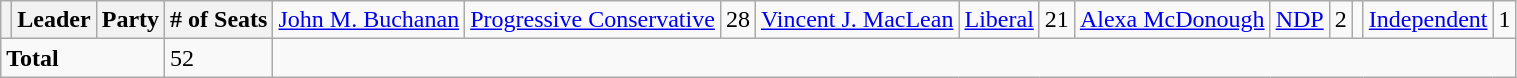<table class="wikitable">
<tr>
<th></th>
<th>Leader</th>
<th>Party</th>
<th># of Seats<br></th>
<td><a href='#'>John M. Buchanan</a></td>
<td><a href='#'>Progressive Conservative</a></td>
<td>28<br></td>
<td><a href='#'>Vincent J. MacLean</a></td>
<td><a href='#'>Liberal</a></td>
<td>21<br></td>
<td><a href='#'>Alexa McDonough</a></td>
<td><a href='#'>NDP</a></td>
<td>2<br></td>
<td></td>
<td><a href='#'>Independent</a></td>
<td>1</td>
</tr>
<tr>
<td colspan="3"><strong>Total</strong></td>
<td>52</td>
</tr>
</table>
